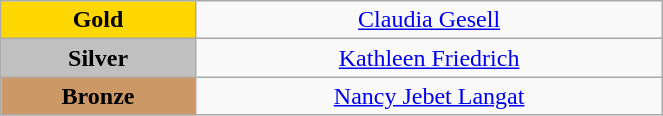<table class="wikitable" style="text-align:center; " width="35%">
<tr>
<td bgcolor="gold"><strong>Gold</strong></td>
<td><a href='#'>Claudia Gesell</a><br>  <small><em></em></small></td>
</tr>
<tr>
<td bgcolor="silver"><strong>Silver</strong></td>
<td><a href='#'>Kathleen Friedrich</a><br>  <small><em></em></small></td>
</tr>
<tr>
<td bgcolor="CC9966"><strong>Bronze</strong></td>
<td><a href='#'>Nancy Jebet Langat</a><br>  <small><em></em></small></td>
</tr>
</table>
